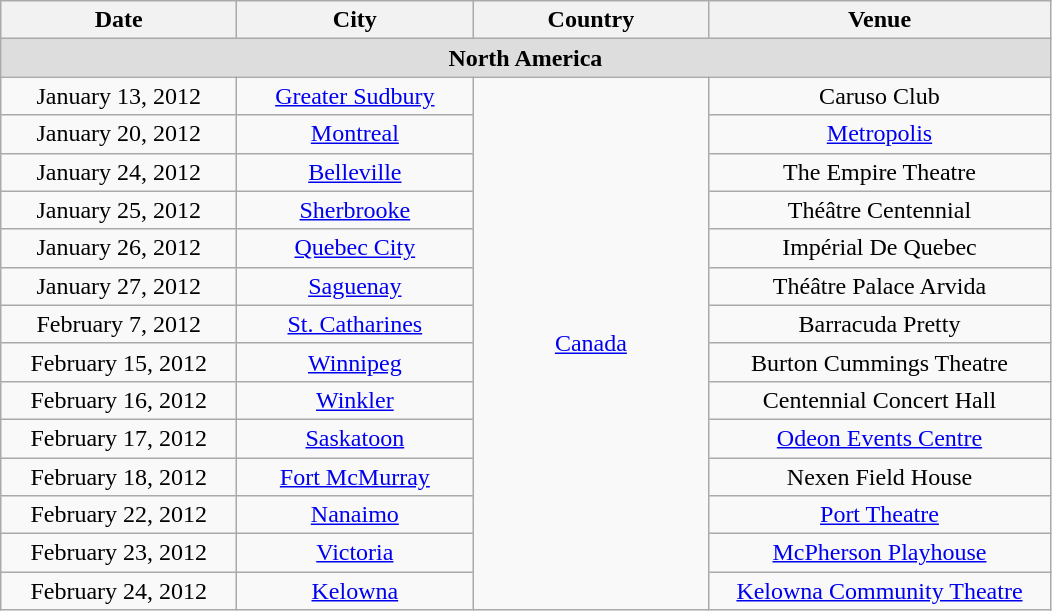<table class="wikitable" style="text-align:center;">
<tr>
<th width="150">Date</th>
<th width="150">City</th>
<th width="150">Country</th>
<th width="220">Venue</th>
</tr>
<tr bgcolor="#DDDDDD">
<td colspan=4><strong>North America</strong></td>
</tr>
<tr>
<td>January 13, 2012</td>
<td><a href='#'>Greater Sudbury</a></td>
<td rowspan="14"><a href='#'>Canada</a></td>
<td>Caruso Club</td>
</tr>
<tr>
<td>January 20, 2012</td>
<td><a href='#'>Montreal</a></td>
<td><a href='#'>Metropolis</a></td>
</tr>
<tr>
<td>January 24, 2012</td>
<td><a href='#'>Belleville</a></td>
<td>The Empire Theatre</td>
</tr>
<tr>
<td>January 25, 2012</td>
<td><a href='#'>Sherbrooke</a></td>
<td>Théâtre Centennial</td>
</tr>
<tr>
<td>January 26, 2012</td>
<td><a href='#'>Quebec City</a></td>
<td>Impérial De Quebec</td>
</tr>
<tr>
<td>January 27, 2012</td>
<td><a href='#'>Saguenay</a></td>
<td>Théâtre Palace Arvida</td>
</tr>
<tr>
<td>February 7, 2012</td>
<td><a href='#'>St. Catharines</a></td>
<td>Barracuda Pretty</td>
</tr>
<tr>
<td>February 15, 2012</td>
<td><a href='#'>Winnipeg</a></td>
<td>Burton Cummings Theatre</td>
</tr>
<tr>
<td>February 16, 2012</td>
<td><a href='#'>Winkler</a></td>
<td>Centennial Concert Hall</td>
</tr>
<tr>
<td>February 17, 2012</td>
<td><a href='#'>Saskatoon</a></td>
<td><a href='#'>Odeon Events Centre</a></td>
</tr>
<tr>
<td>February 18, 2012</td>
<td><a href='#'>Fort McMurray</a></td>
<td>Nexen Field House</td>
</tr>
<tr>
<td>February 22, 2012</td>
<td><a href='#'>Nanaimo</a></td>
<td><a href='#'>Port Theatre</a></td>
</tr>
<tr>
<td>February 23, 2012</td>
<td><a href='#'>Victoria</a></td>
<td><a href='#'>McPherson Playhouse</a></td>
</tr>
<tr>
<td>February 24, 2012</td>
<td><a href='#'>Kelowna</a></td>
<td><a href='#'>Kelowna Community Theatre</a></td>
</tr>
</table>
